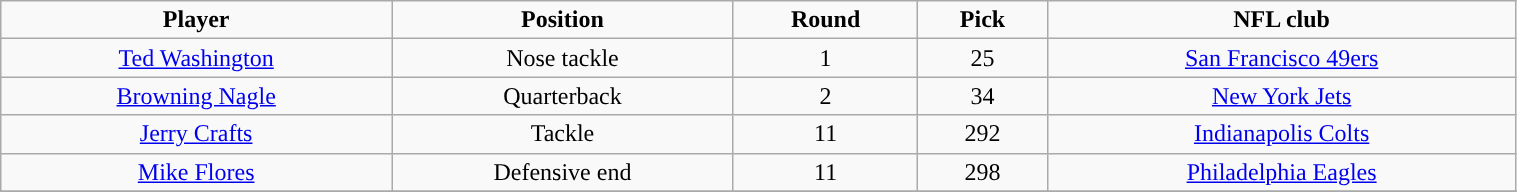<table class="wikitable" width="80%">
<tr align="center">
<td><strong>Player</strong></td>
<td><strong>Position</strong></td>
<td><strong>Round</strong></td>
<td><strong>Pick</strong></td>
<td><strong>NFL club</strong></td>
</tr>
<tr align="center" bgcolor="">
<td><a href='#'>Ted Washington</a></td>
<td>Nose tackle</td>
<td>1</td>
<td>25</td>
<td><a href='#'>San Francisco 49ers</a></td>
</tr>
<tr align="center" bgcolor="">
<td><a href='#'>Browning Nagle</a></td>
<td>Quarterback</td>
<td>2</td>
<td>34</td>
<td><a href='#'>New York Jets</a></td>
</tr>
<tr align="center" bgcolor="">
<td><a href='#'>Jerry Crafts</a></td>
<td>Tackle</td>
<td>11</td>
<td>292</td>
<td><a href='#'>Indianapolis Colts</a></td>
</tr>
<tr align="center" bgcolor="">
<td><a href='#'>Mike Flores</a></td>
<td>Defensive end</td>
<td>11</td>
<td>298</td>
<td><a href='#'>Philadelphia Eagles</a></td>
</tr>
<tr align="center" bgcolor="">
</tr>
</table>
